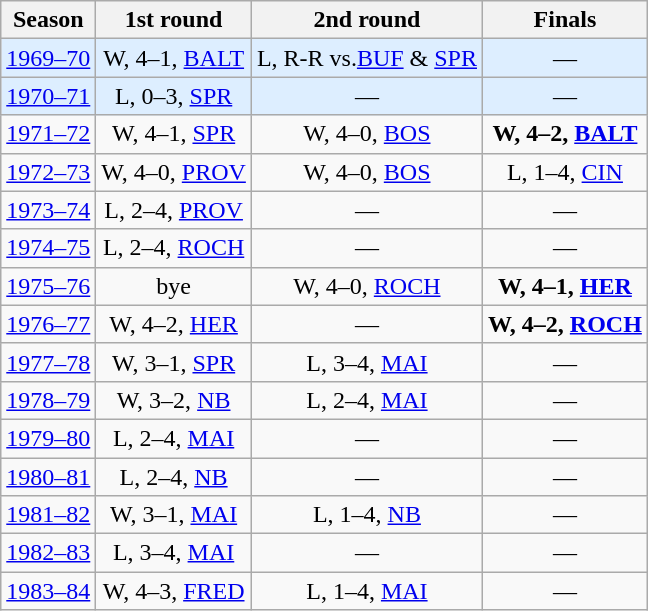<table class="wikitable" style="text-align:center">
<tr>
<th>Season</th>
<th>1st round</th>
<th>2nd round</th>
<th>Finals</th>
</tr>
<tr bgcolor="#ddeeff">
<td><a href='#'>1969–70</a></td>
<td>W, 4–1, <a href='#'>BALT</a></td>
<td>L, R-R vs.<a href='#'>BUF</a> & <a href='#'>SPR</a></td>
<td>—</td>
</tr>
<tr bgcolor="#ddeeff">
<td><a href='#'>1970–71</a></td>
<td>L, 0–3, <a href='#'>SPR</a></td>
<td>—</td>
<td>—</td>
</tr>
<tr>
<td><a href='#'>1971–72</a></td>
<td>W, 4–1, <a href='#'>SPR</a></td>
<td>W, 4–0, <a href='#'>BOS</a></td>
<td><strong>W, 4–2, <a href='#'>BALT</a></strong></td>
</tr>
<tr>
<td><a href='#'>1972–73</a></td>
<td>W, 4–0, <a href='#'>PROV</a></td>
<td>W, 4–0, <a href='#'>BOS</a></td>
<td>L, 1–4, <a href='#'>CIN</a></td>
</tr>
<tr>
<td><a href='#'>1973–74</a></td>
<td>L, 2–4, <a href='#'>PROV</a></td>
<td>—</td>
<td>—</td>
</tr>
<tr>
<td><a href='#'>1974–75</a></td>
<td>L, 2–4, <a href='#'>ROCH</a></td>
<td>—</td>
<td>—</td>
</tr>
<tr>
<td><a href='#'>1975–76</a></td>
<td>bye</td>
<td>W, 4–0, <a href='#'>ROCH</a></td>
<td><strong>W, 4–1, <a href='#'>HER</a></strong></td>
</tr>
<tr>
<td><a href='#'>1976–77</a></td>
<td>W, 4–2, <a href='#'>HER</a></td>
<td>—</td>
<td><strong>W, 4–2, <a href='#'>ROCH</a></strong></td>
</tr>
<tr>
<td><a href='#'>1977–78</a></td>
<td>W, 3–1, <a href='#'>SPR</a></td>
<td>L, 3–4, <a href='#'>MAI</a></td>
<td>—</td>
</tr>
<tr>
<td><a href='#'>1978–79</a></td>
<td>W, 3–2, <a href='#'>NB</a></td>
<td>L, 2–4, <a href='#'>MAI</a></td>
<td>—</td>
</tr>
<tr>
<td><a href='#'>1979–80</a></td>
<td>L, 2–4, <a href='#'>MAI</a></td>
<td>—</td>
<td>—</td>
</tr>
<tr>
<td><a href='#'>1980–81</a></td>
<td>L, 2–4, <a href='#'>NB</a></td>
<td>—</td>
<td>—</td>
</tr>
<tr>
<td><a href='#'>1981–82</a></td>
<td>W, 3–1, <a href='#'>MAI</a></td>
<td>L, 1–4, <a href='#'>NB</a></td>
<td>—</td>
</tr>
<tr>
<td><a href='#'>1982–83</a></td>
<td>L, 3–4, <a href='#'>MAI</a></td>
<td>—</td>
<td>—</td>
</tr>
<tr>
<td><a href='#'>1983–84</a></td>
<td>W, 4–3, <a href='#'>FRED</a></td>
<td>L, 1–4, <a href='#'>MAI</a></td>
<td>—</td>
</tr>
</table>
